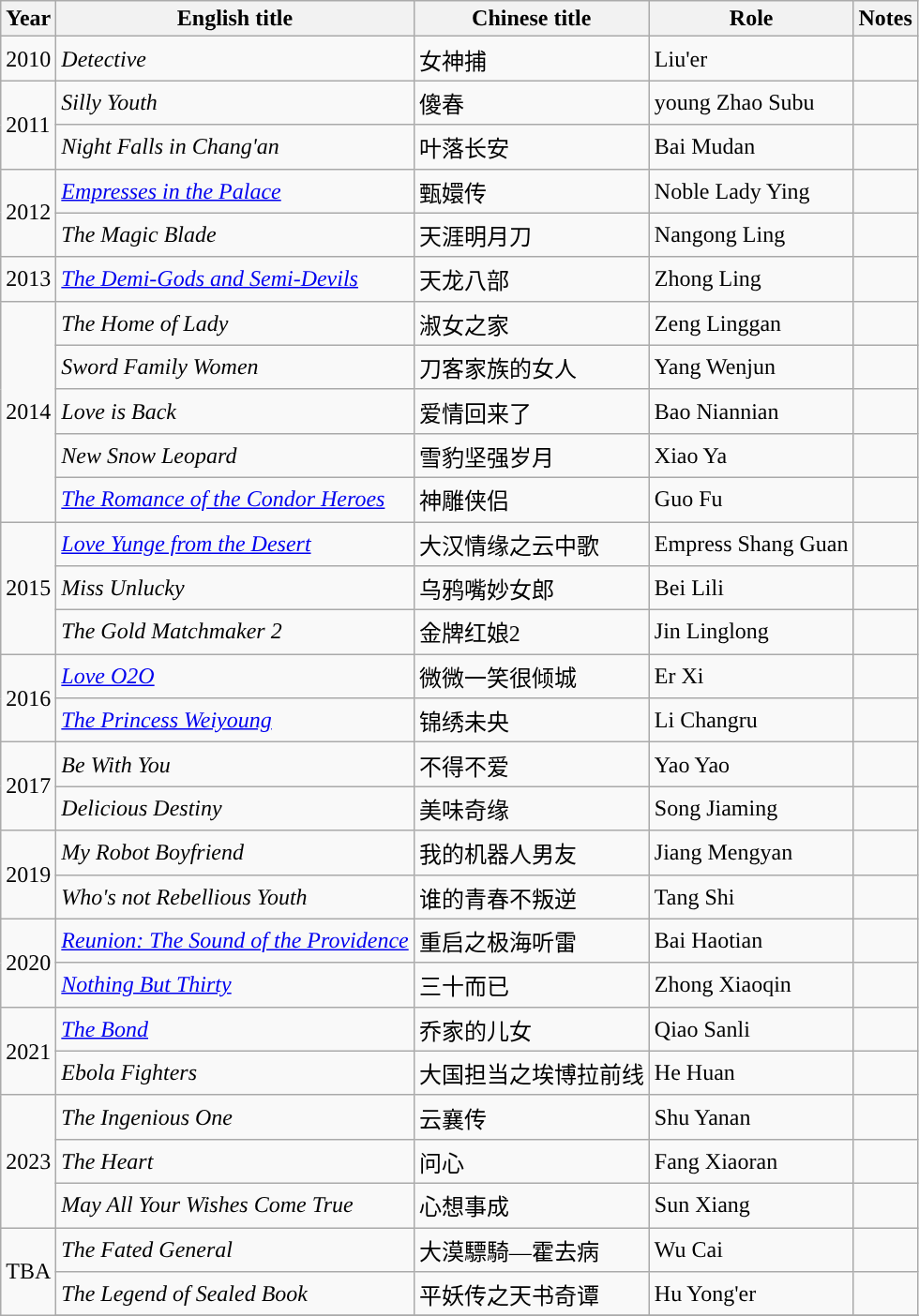<table class="wikitable">
<tr>
<th>Year</th>
<th>English title</th>
<th>Chinese title</th>
<th>Role</th>
<th>Notes</th>
</tr>
<tr>
<td>2010</td>
<td><em>Detective</em></td>
<td>女神捕</td>
<td>Liu'er</td>
<td></td>
</tr>
<tr>
<td rowspan=2>2011</td>
<td><em>Silly Youth</em></td>
<td>傻春</td>
<td>young Zhao Subu</td>
<td></td>
</tr>
<tr>
<td><em>Night Falls in Chang'an</em></td>
<td>叶落长安</td>
<td>Bai Mudan</td>
<td></td>
</tr>
<tr>
<td rowspan=2>2012</td>
<td><em><a href='#'>Empresses in the Palace</a></em></td>
<td>甄嬛传</td>
<td>Noble Lady Ying</td>
<td></td>
</tr>
<tr>
<td><em>The Magic Blade</em></td>
<td>天涯明月刀</td>
<td>Nangong Ling</td>
<td></td>
</tr>
<tr>
<td>2013</td>
<td><em><a href='#'>The Demi-Gods and Semi-Devils</a></em></td>
<td>天龙八部</td>
<td>Zhong Ling</td>
<td></td>
</tr>
<tr>
<td rowspan=5>2014</td>
<td><em>The Home of Lady</em></td>
<td>淑女之家</td>
<td>Zeng Linggan</td>
<td></td>
</tr>
<tr>
<td><em>Sword Family Women</em></td>
<td>刀客家族的女人</td>
<td>Yang Wenjun</td>
<td></td>
</tr>
<tr>
<td><em>Love is Back</em></td>
<td>爱情回来了</td>
<td>Bao Niannian</td>
<td></td>
</tr>
<tr>
<td><em>New Snow Leopard</em></td>
<td>雪豹坚强岁月</td>
<td>Xiao Ya</td>
<td></td>
</tr>
<tr>
<td><em><a href='#'>The Romance of the Condor Heroes</a></em></td>
<td>神雕侠侣</td>
<td>Guo Fu</td>
<td></td>
</tr>
<tr>
<td rowspan=3>2015</td>
<td><em><a href='#'>Love Yunge from the Desert</a></em></td>
<td>大汉情缘之云中歌</td>
<td>Empress Shang Guan</td>
<td></td>
</tr>
<tr>
<td><em>Miss Unlucky</em></td>
<td>乌鸦嘴妙女郎</td>
<td>Bei Lili</td>
<td></td>
</tr>
<tr>
<td><em>The Gold Matchmaker 2</em></td>
<td>金牌红娘2</td>
<td>Jin Linglong</td>
<td></td>
</tr>
<tr>
<td rowspan=2>2016</td>
<td><em><a href='#'>Love O2O</a></em></td>
<td>微微一笑很倾城</td>
<td>Er Xi</td>
<td></td>
</tr>
<tr>
<td><em><a href='#'>The Princess Weiyoung</a></em></td>
<td>锦绣未央</td>
<td>Li Changru</td>
<td></td>
</tr>
<tr>
<td rowspan=2>2017</td>
<td><em>Be With You</em></td>
<td>不得不爱</td>
<td>Yao Yao</td>
<td></td>
</tr>
<tr>
<td><em>Delicious Destiny</em></td>
<td>美味奇缘</td>
<td>Song Jiaming</td>
<td></td>
</tr>
<tr>
<td rowspan=2>2019</td>
<td><em>My Robot Boyfriend </em></td>
<td>我的机器人男友</td>
<td>Jiang Mengyan</td>
<td></td>
</tr>
<tr>
<td><em>Who's not Rebellious Youth</em></td>
<td>谁的青春不叛逆</td>
<td>Tang Shi</td>
<td></td>
</tr>
<tr>
<td rowspan=2>2020</td>
<td><em><a href='#'>Reunion: The Sound of the Providence</a></em></td>
<td>重启之极海听雷</td>
<td>Bai Haotian</td>
<td></td>
</tr>
<tr>
<td><em><a href='#'>Nothing But Thirty</a></em></td>
<td>三十而已</td>
<td>Zhong Xiaoqin</td>
<td></td>
</tr>
<tr>
<td rowspan=2>2021</td>
<td><em><a href='#'>The Bond</a></em></td>
<td>乔家的儿女</td>
<td>Qiao Sanli</td>
<td></td>
</tr>
<tr>
<td><em>Ebola Fighters</em></td>
<td>大国担当之埃博拉前线</td>
<td>He Huan</td>
<td></td>
</tr>
<tr>
<td rowspan="3">2023</td>
<td><em>The Ingenious One</em></td>
<td>云襄传</td>
<td>Shu Yanan</td>
<td></td>
</tr>
<tr>
<td><em>The Heart</em></td>
<td>问心</td>
<td>Fang Xiaoran</td>
<td></td>
</tr>
<tr>
<td><em>May All Your Wishes Come True</em></td>
<td>心想事成</td>
<td>Sun Xiang</td>
<td></td>
</tr>
<tr>
<td rowspan=3>TBA</td>
<td><em>The Fated General</em></td>
<td>大漠驃騎—霍去病</td>
<td>Wu Cai</td>
<td></td>
</tr>
<tr>
<td><em>The Legend of Sealed Book</em></td>
<td>平妖传之天书奇谭</td>
<td>Hu Yong'er</td>
<td></td>
</tr>
<tr>
</tr>
</table>
